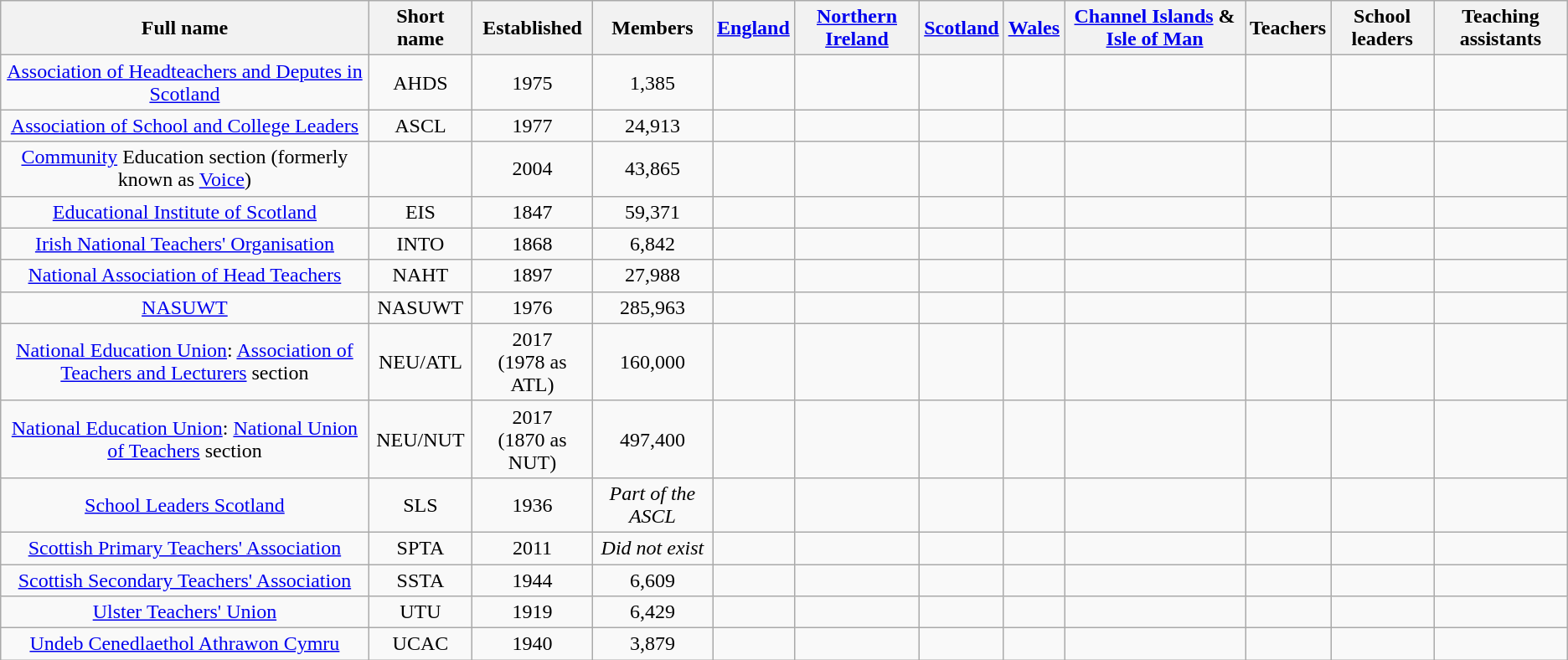<table class="wikitable" style="text-align: center">
<tr>
<th>Full name</th>
<th>Short name</th>
<th>Established</th>
<th>Members</th>
<th><a href='#'>England</a></th>
<th><a href='#'>Northern Ireland</a></th>
<th><a href='#'>Scotland</a></th>
<th><a href='#'>Wales</a></th>
<th><a href='#'>Channel Islands</a> & <a href='#'>Isle of Man</a></th>
<th>Teachers</th>
<th>School leaders</th>
<th>Teaching assistants</th>
</tr>
<tr>
<td><a href='#'>Association of Headteachers and Deputes in Scotland</a></td>
<td>AHDS</td>
<td>1975</td>
<td>1,385</td>
<td></td>
<td></td>
<td></td>
<td></td>
<td></td>
<td></td>
<td></td>
<td></td>
</tr>
<tr>
<td><a href='#'>Association of School and College Leaders</a></td>
<td>ASCL</td>
<td>1977</td>
<td>24,913</td>
<td></td>
<td></td>
<td></td>
<td></td>
<td></td>
<td></td>
<td></td>
<td></td>
</tr>
<tr>
<td><a href='#'>Community</a> Education section (formerly known as <a href='#'>Voice</a>)</td>
<td></td>
<td>2004</td>
<td>43,865</td>
<td></td>
<td></td>
<td></td>
<td></td>
<td></td>
<td></td>
<td></td>
<td></td>
</tr>
<tr>
<td><a href='#'>Educational Institute of Scotland</a></td>
<td>EIS</td>
<td>1847</td>
<td>59,371</td>
<td></td>
<td></td>
<td></td>
<td></td>
<td></td>
<td></td>
<td></td>
<td></td>
</tr>
<tr>
<td><a href='#'>Irish National Teachers' Organisation </a></td>
<td>INTO</td>
<td>1868</td>
<td>6,842</td>
<td></td>
<td></td>
<td></td>
<td></td>
<td></td>
<td></td>
<td></td>
<td></td>
</tr>
<tr>
<td><a href='#'>National Association of Head Teachers</a></td>
<td>NAHT</td>
<td>1897</td>
<td>27,988</td>
<td></td>
<td></td>
<td></td>
<td></td>
<td></td>
<td></td>
<td></td>
<td></td>
</tr>
<tr>
<td><a href='#'>NASUWT</a></td>
<td>NASUWT</td>
<td>1976</td>
<td>285,963</td>
<td></td>
<td></td>
<td></td>
<td></td>
<td></td>
<td></td>
<td></td>
<td></td>
</tr>
<tr>
<td><a href='#'>National Education Union</a>: <a href='#'>Association of Teachers and Lecturers</a> section</td>
<td>NEU/ATL</td>
<td>2017<br>(1978 as ATL)</td>
<td>160,000</td>
<td></td>
<td></td>
<td></td>
<td></td>
<td></td>
<td></td>
<td></td>
<td></td>
</tr>
<tr>
<td><a href='#'>National Education Union</a>: <a href='#'>National Union of Teachers</a> section</td>
<td>NEU/NUT</td>
<td>2017<br>(1870 as NUT)</td>
<td>497,400</td>
<td></td>
<td></td>
<td></td>
<td></td>
<td></td>
<td></td>
<td></td>
<td></td>
</tr>
<tr>
<td><a href='#'>School Leaders Scotland</a></td>
<td>SLS</td>
<td>1936</td>
<td><em>Part of the ASCL</em></td>
<td></td>
<td></td>
<td></td>
<td></td>
<td></td>
<td></td>
<td></td>
<td></td>
</tr>
<tr>
<td><a href='#'>Scottish Primary Teachers' Association</a></td>
<td>SPTA</td>
<td>2011</td>
<td><em>Did not exist</em></td>
<td></td>
<td></td>
<td></td>
<td></td>
<td></td>
<td></td>
<td></td>
<td></td>
</tr>
<tr>
<td><a href='#'>Scottish Secondary Teachers' Association</a></td>
<td>SSTA</td>
<td>1944</td>
<td>6,609</td>
<td></td>
<td></td>
<td></td>
<td></td>
<td></td>
<td></td>
<td></td>
<td></td>
</tr>
<tr>
<td><a href='#'>Ulster Teachers' Union</a></td>
<td>UTU</td>
<td>1919</td>
<td>6,429</td>
<td></td>
<td></td>
<td></td>
<td></td>
<td></td>
<td></td>
<td></td>
<td></td>
</tr>
<tr>
<td><a href='#'>Undeb Cenedlaethol Athrawon Cymru</a></td>
<td>UCAC</td>
<td>1940</td>
<td>3,879</td>
<td></td>
<td></td>
<td></td>
<td></td>
<td></td>
<td></td>
<td></td>
<td></td>
</tr>
</table>
